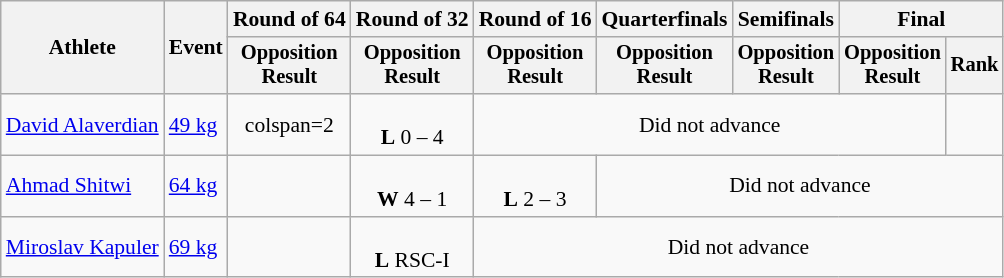<table class="wikitable" style="font-size:90%">
<tr>
<th rowspan="2">Athlete</th>
<th rowspan="2">Event</th>
<th>Round of 64</th>
<th>Round of 32</th>
<th>Round of 16</th>
<th>Quarterfinals</th>
<th>Semifinals</th>
<th colspan=2>Final</th>
</tr>
<tr style="font-size:95%">
<th>Opposition<br>Result</th>
<th>Opposition<br>Result</th>
<th>Opposition<br>Result</th>
<th>Opposition<br>Result</th>
<th>Opposition<br>Result</th>
<th>Opposition<br>Result</th>
<th>Rank</th>
</tr>
<tr align=center>
<td align=left><a href='#'>David Alaverdian</a></td>
<td align=left><a href='#'>49 kg</a></td>
<td>colspan=2 </td>
<td><br><strong>L</strong> 0 – 4</td>
<td colspan="4">Did not advance</td>
</tr>
<tr align=center>
<td align=left><a href='#'>Ahmad Shitwi</a></td>
<td align=left><a href='#'>64 kg</a></td>
<td></td>
<td><br><strong>W</strong> 4 – 1</td>
<td><br><strong>L</strong> 2 – 3</td>
<td colspan="4">Did not advance</td>
</tr>
<tr align=center>
<td align=left><a href='#'>Miroslav Kapuler</a></td>
<td align=left><a href='#'>69 kg</a></td>
<td></td>
<td><br><strong>L</strong> RSC-I</td>
<td colspan="5">Did not advance</td>
</tr>
</table>
